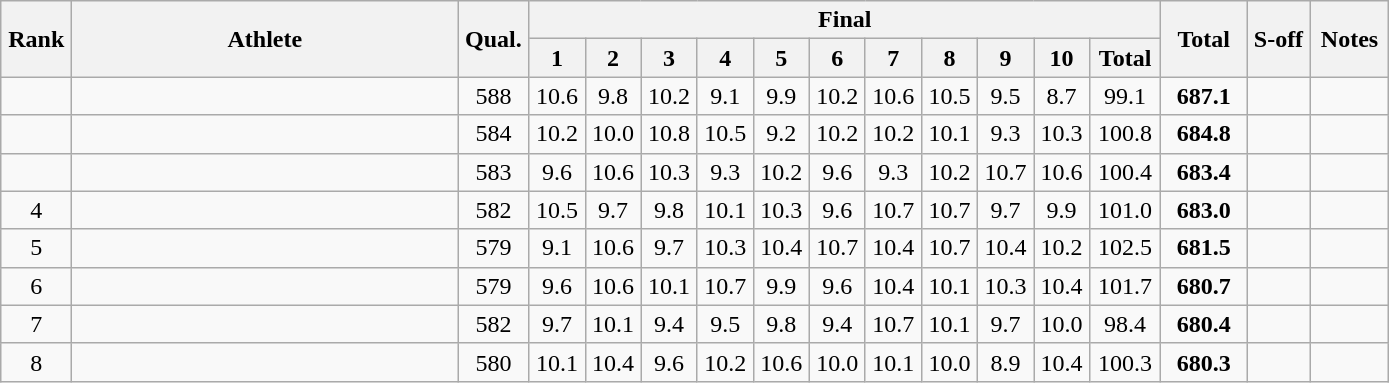<table class="wikitable" style="text-align:center">
<tr>
<th rowspan=2 width=40>Rank</th>
<th rowspan=2 width=250>Athlete</th>
<th rowspan=2 width=40>Qual.</th>
<th colspan=11>Final</th>
<th rowspan=2 width=50>Total</th>
<th rowspan=2 width=35>S-off</th>
<th rowspan=2 width=45>Notes</th>
</tr>
<tr>
<th width=30>1</th>
<th width=30>2</th>
<th width=30>3</th>
<th width=30>4</th>
<th width=30>5</th>
<th width=30>6</th>
<th width=30>7</th>
<th width=30>8</th>
<th width=30>9</th>
<th width=30>10</th>
<th width=40>Total</th>
</tr>
<tr>
<td></td>
<td align=left></td>
<td>588</td>
<td>10.6</td>
<td>9.8</td>
<td>10.2</td>
<td>9.1</td>
<td>9.9</td>
<td>10.2</td>
<td>10.6</td>
<td>10.5</td>
<td>9.5</td>
<td>8.7</td>
<td>99.1</td>
<td><strong>687.1</strong></td>
<td></td>
<td></td>
</tr>
<tr>
<td></td>
<td align=left></td>
<td>584</td>
<td>10.2</td>
<td>10.0</td>
<td>10.8</td>
<td>10.5</td>
<td>9.2</td>
<td>10.2</td>
<td>10.2</td>
<td>10.1</td>
<td>9.3</td>
<td>10.3</td>
<td>100.8</td>
<td><strong>684.8</strong></td>
<td></td>
<td></td>
</tr>
<tr>
<td></td>
<td align=left></td>
<td>583</td>
<td>9.6</td>
<td>10.6</td>
<td>10.3</td>
<td>9.3</td>
<td>10.2</td>
<td>9.6</td>
<td>9.3</td>
<td>10.2</td>
<td>10.7</td>
<td>10.6</td>
<td>100.4</td>
<td><strong>683.4</strong></td>
<td></td>
<td></td>
</tr>
<tr>
<td>4</td>
<td align=left></td>
<td>582</td>
<td>10.5</td>
<td>9.7</td>
<td>9.8</td>
<td>10.1</td>
<td>10.3</td>
<td>9.6</td>
<td>10.7</td>
<td>10.7</td>
<td>9.7</td>
<td>9.9</td>
<td>101.0</td>
<td><strong>683.0</strong></td>
<td></td>
<td></td>
</tr>
<tr>
<td>5</td>
<td align=left></td>
<td>579</td>
<td>9.1</td>
<td>10.6</td>
<td>9.7</td>
<td>10.3</td>
<td>10.4</td>
<td>10.7</td>
<td>10.4</td>
<td>10.7</td>
<td>10.4</td>
<td>10.2</td>
<td>102.5</td>
<td><strong>681.5</strong></td>
<td></td>
<td></td>
</tr>
<tr>
<td>6</td>
<td align=left></td>
<td>579</td>
<td>9.6</td>
<td>10.6</td>
<td>10.1</td>
<td>10.7</td>
<td>9.9</td>
<td>9.6</td>
<td>10.4</td>
<td>10.1</td>
<td>10.3</td>
<td>10.4</td>
<td>101.7</td>
<td><strong>680.7</strong></td>
<td></td>
<td></td>
</tr>
<tr>
<td>7</td>
<td align=left></td>
<td>582</td>
<td>9.7</td>
<td>10.1</td>
<td>9.4</td>
<td>9.5</td>
<td>9.8</td>
<td>9.4</td>
<td>10.7</td>
<td>10.1</td>
<td>9.7</td>
<td>10.0</td>
<td>98.4</td>
<td><strong>680.4</strong></td>
<td></td>
<td></td>
</tr>
<tr>
<td>8</td>
<td align=left></td>
<td>580</td>
<td>10.1</td>
<td>10.4</td>
<td>9.6</td>
<td>10.2</td>
<td>10.6</td>
<td>10.0</td>
<td>10.1</td>
<td>10.0</td>
<td>8.9</td>
<td>10.4</td>
<td>100.3</td>
<td><strong>680.3</strong></td>
<td></td>
<td></td>
</tr>
</table>
